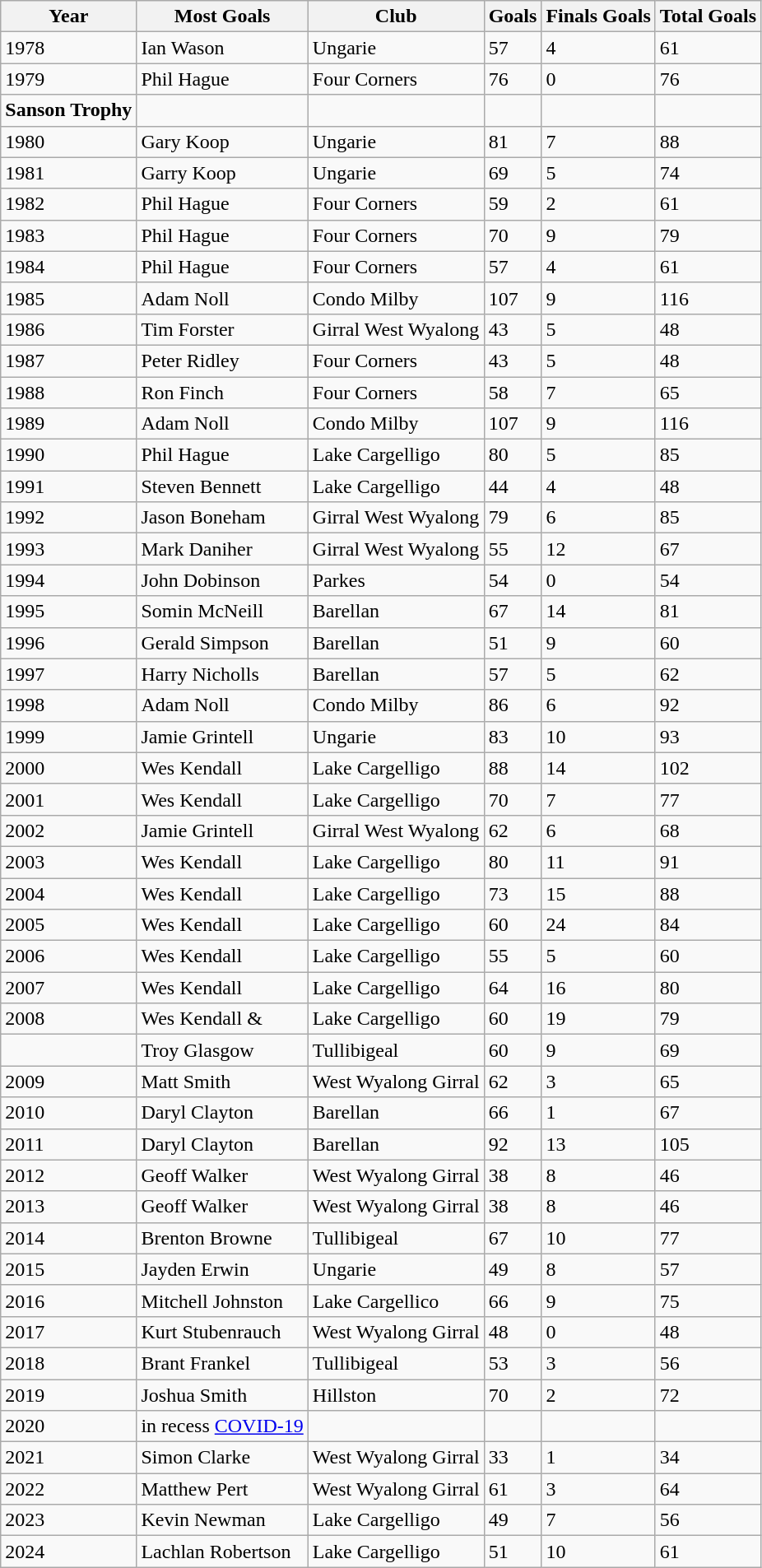<table class="wikitable sortable">
<tr>
<th>Year</th>
<th><span>Most Goals</span></th>
<th>Club</th>
<th>Goals</th>
<th>Finals Goals</th>
<th>Total Goals</th>
</tr>
<tr>
<td>1978</td>
<td>Ian Wason</td>
<td>Ungarie</td>
<td>57</td>
<td>4</td>
<td>61</td>
</tr>
<tr>
<td>1979</td>
<td>Phil Hague</td>
<td>Four Corners</td>
<td>76</td>
<td>0</td>
<td>76</td>
</tr>
<tr>
<td><strong>Sanson Trophy</strong></td>
<td></td>
<td></td>
<td></td>
<td></td>
<td></td>
</tr>
<tr>
<td>1980</td>
<td>Gary Koop</td>
<td>Ungarie</td>
<td>81</td>
<td>7</td>
<td>88</td>
</tr>
<tr>
<td>1981</td>
<td>Garry Koop</td>
<td>Ungarie</td>
<td>69</td>
<td>5</td>
<td>74</td>
</tr>
<tr>
<td>1982</td>
<td>Phil Hague</td>
<td>Four Corners</td>
<td>59</td>
<td>2</td>
<td>61</td>
</tr>
<tr>
<td>1983</td>
<td>Phil Hague</td>
<td>Four Corners</td>
<td>70</td>
<td>9</td>
<td>79</td>
</tr>
<tr>
<td>1984</td>
<td>Phil Hague</td>
<td>Four Corners</td>
<td>57</td>
<td>4</td>
<td>61</td>
</tr>
<tr>
<td>1985</td>
<td>Adam Noll</td>
<td>Condo Milby</td>
<td>107</td>
<td>9</td>
<td>116</td>
</tr>
<tr>
<td>1986</td>
<td>Tim Forster</td>
<td>Girral West Wyalong</td>
<td>43</td>
<td>5</td>
<td>48</td>
</tr>
<tr>
<td>1987</td>
<td>Peter Ridley</td>
<td>Four Corners</td>
<td>43</td>
<td>5</td>
<td>48</td>
</tr>
<tr>
<td>1988</td>
<td>Ron Finch</td>
<td>Four Corners</td>
<td>58</td>
<td>7</td>
<td>65</td>
</tr>
<tr>
<td>1989</td>
<td>Adam Noll</td>
<td>Condo Milby</td>
<td>107</td>
<td>9</td>
<td>116</td>
</tr>
<tr>
<td>1990</td>
<td>Phil Hague</td>
<td>Lake Cargelligo</td>
<td>80</td>
<td>5</td>
<td>85</td>
</tr>
<tr>
<td>1991</td>
<td>Steven Bennett</td>
<td>Lake Cargelligo</td>
<td>44</td>
<td>4</td>
<td>48</td>
</tr>
<tr>
<td>1992</td>
<td>Jason Boneham</td>
<td>Girral West Wyalong</td>
<td>79</td>
<td>6</td>
<td>85</td>
</tr>
<tr>
<td>1993</td>
<td>Mark Daniher</td>
<td>Girral West Wyalong</td>
<td>55</td>
<td>12</td>
<td>67</td>
</tr>
<tr>
<td>1994</td>
<td>John Dobinson</td>
<td>Parkes</td>
<td>54</td>
<td>0</td>
<td>54</td>
</tr>
<tr>
<td>1995</td>
<td>Somin McNeill</td>
<td>Barellan</td>
<td>67</td>
<td>14</td>
<td>81</td>
</tr>
<tr>
<td>1996</td>
<td>Gerald Simpson</td>
<td>Barellan</td>
<td>51</td>
<td>9</td>
<td>60</td>
</tr>
<tr>
<td>1997</td>
<td>Harry Nicholls</td>
<td>Barellan</td>
<td>57</td>
<td>5</td>
<td>62</td>
</tr>
<tr>
<td>1998</td>
<td>Adam Noll</td>
<td>Condo Milby</td>
<td>86</td>
<td>6</td>
<td>92</td>
</tr>
<tr>
<td>1999</td>
<td>Jamie Grintell</td>
<td>Ungarie</td>
<td>83</td>
<td>10</td>
<td>93</td>
</tr>
<tr>
<td>2000</td>
<td>Wes Kendall</td>
<td>Lake Cargelligo</td>
<td>88</td>
<td>14</td>
<td>102</td>
</tr>
<tr>
<td>2001</td>
<td>Wes Kendall</td>
<td>Lake Cargelligo</td>
<td>70</td>
<td>7</td>
<td>77</td>
</tr>
<tr>
<td>2002</td>
<td>Jamie Grintell</td>
<td>Girral West Wyalong</td>
<td>62</td>
<td>6</td>
<td>68</td>
</tr>
<tr>
<td>2003</td>
<td>Wes Kendall</td>
<td>Lake Cargelligo</td>
<td>80</td>
<td>11</td>
<td>91</td>
</tr>
<tr>
<td>2004</td>
<td>Wes Kendall</td>
<td>Lake Cargelligo</td>
<td>73</td>
<td>15</td>
<td>88</td>
</tr>
<tr>
<td>2005</td>
<td>Wes Kendall</td>
<td>Lake Cargelligo</td>
<td>60</td>
<td>24</td>
<td>84</td>
</tr>
<tr>
<td>2006</td>
<td>Wes Kendall</td>
<td>Lake Cargelligo</td>
<td>55</td>
<td>5</td>
<td>60</td>
</tr>
<tr>
<td>2007</td>
<td>Wes Kendall</td>
<td>Lake Cargelligo</td>
<td>64</td>
<td>16</td>
<td>80</td>
</tr>
<tr>
<td>2008</td>
<td>Wes Kendall &</td>
<td>Lake Cargelligo</td>
<td>60</td>
<td>19</td>
<td>79</td>
</tr>
<tr>
<td></td>
<td>Troy Glasgow</td>
<td>Tullibigeal</td>
<td>60</td>
<td>9</td>
<td>69</td>
</tr>
<tr>
<td>2009</td>
<td>Matt Smith</td>
<td>West Wyalong Girral</td>
<td>62</td>
<td>3</td>
<td>65</td>
</tr>
<tr>
<td>2010</td>
<td>Daryl Clayton</td>
<td>Barellan</td>
<td>66</td>
<td>1</td>
<td>67</td>
</tr>
<tr>
<td>2011</td>
<td>Daryl Clayton</td>
<td>Barellan</td>
<td>92</td>
<td>13</td>
<td>105</td>
</tr>
<tr>
<td>2012</td>
<td>Geoff Walker</td>
<td>West Wyalong Girral</td>
<td>38</td>
<td>8</td>
<td>46</td>
</tr>
<tr>
<td>2013</td>
<td>Geoff Walker</td>
<td>West Wyalong Girral</td>
<td>38</td>
<td>8</td>
<td>46</td>
</tr>
<tr>
<td>2014</td>
<td>Brenton Browne</td>
<td>Tullibigeal</td>
<td>67</td>
<td>10</td>
<td>77</td>
</tr>
<tr>
<td>2015</td>
<td>Jayden Erwin</td>
<td>Ungarie</td>
<td>49</td>
<td>8</td>
<td>57</td>
</tr>
<tr>
<td>2016</td>
<td>Mitchell Johnston</td>
<td>Lake Cargellico</td>
<td>66</td>
<td>9</td>
<td>75</td>
</tr>
<tr>
<td>2017</td>
<td>Kurt Stubenrauch</td>
<td>West Wyalong Girral</td>
<td>48</td>
<td>0</td>
<td>48</td>
</tr>
<tr>
<td>2018</td>
<td>Brant Frankel</td>
<td>Tullibigeal</td>
<td>53</td>
<td>3</td>
<td>56</td>
</tr>
<tr>
<td>2019</td>
<td>Joshua Smith</td>
<td>Hillston</td>
<td>70</td>
<td>2</td>
<td>72</td>
</tr>
<tr>
<td>2020</td>
<td>in recess <a href='#'>COVID-19</a></td>
<td></td>
<td></td>
<td></td>
<td></td>
</tr>
<tr>
<td>2021</td>
<td>Simon Clarke</td>
<td>West Wyalong Girral</td>
<td>33</td>
<td>1</td>
<td>34</td>
</tr>
<tr>
<td>2022</td>
<td>Matthew Pert</td>
<td>West Wyalong Girral</td>
<td>61</td>
<td>3</td>
<td>64</td>
</tr>
<tr>
<td>2023</td>
<td>Kevin Newman</td>
<td>Lake Cargelligo</td>
<td>49</td>
<td>7</td>
<td>56</td>
</tr>
<tr>
<td>2024</td>
<td>Lachlan Robertson</td>
<td>Lake Cargelligo</td>
<td>51</td>
<td>10</td>
<td>61</td>
</tr>
</table>
